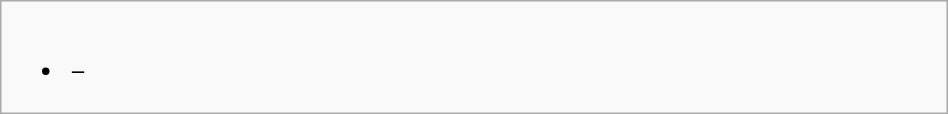<table class=wikitable width="50%">
<tr>
<td valign="top" width="50%"><br><ul><li><strong><em><em>  – <strong></li></ul></td>
</tr>
</table>
